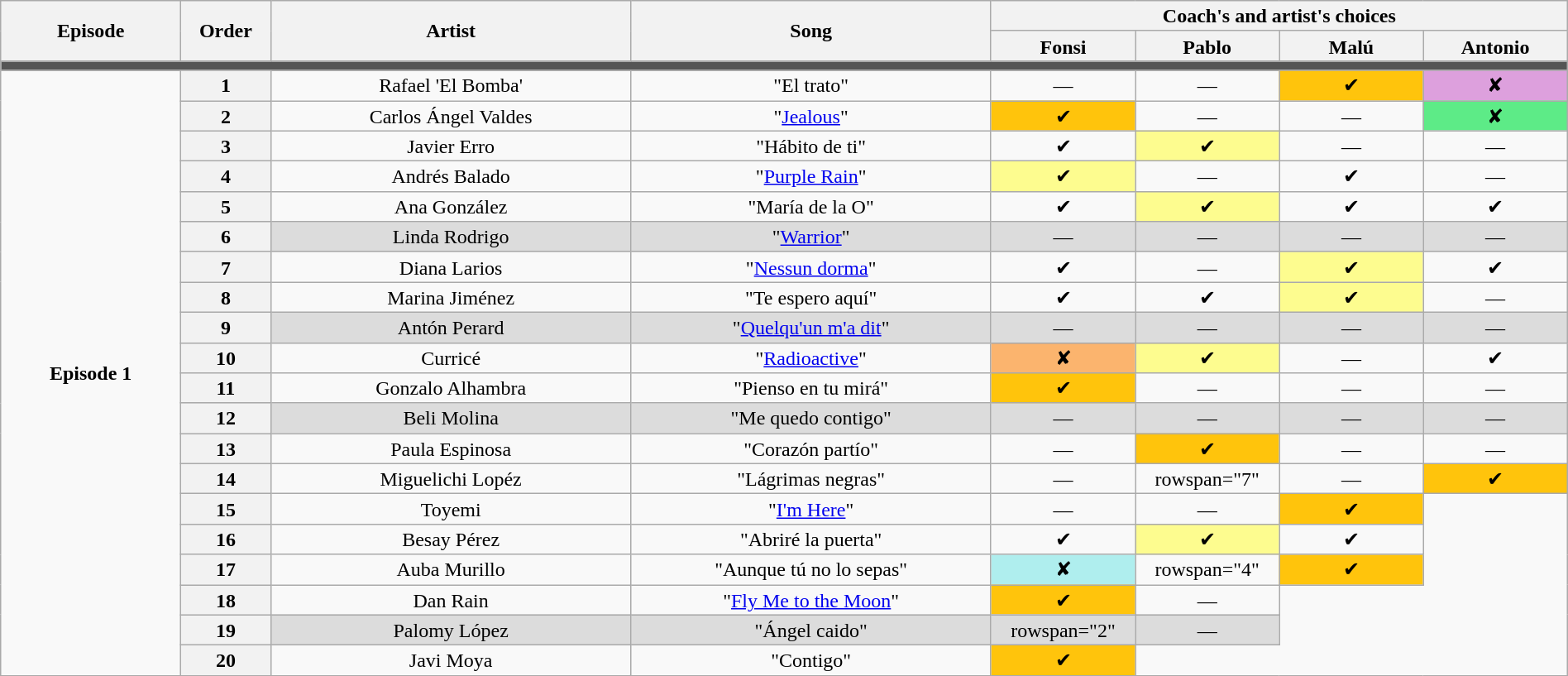<table class="wikitable" style="text-align:center; line-height:17px; width:100%">
<tr>
<th rowspan="2" scope="col" style="width:10%">Episode</th>
<th rowspan="2" scope="col" style="width:05%">Order</th>
<th rowspan="2" scope="col" style="width:20%">Artist</th>
<th rowspan="2" scope="col" style="width:20%">Song</th>
<th colspan="4" scope="col" style="width:24%">Coach's and artist's choices</th>
</tr>
<tr>
<th style="width:08%">Fonsi</th>
<th style="width:08%">Pablo</th>
<th style="width:08%">Malú</th>
<th style="width:08%">Antonio</th>
</tr>
<tr>
<td colspan="9" style="background:#555"></td>
</tr>
<tr>
<td rowspan="20"><strong>Episode 1</strong><br></td>
<th>1</th>
<td>Rafael 'El Bomba'</td>
<td>"El trato"</td>
<td>—</td>
<td>—</td>
<td style="background:#ffc40c">✔</td>
<td style="background:#dda0dd">✘</td>
</tr>
<tr>
<th>2</th>
<td>Carlos Ángel Valdes</td>
<td>"<a href='#'>Jealous</a>"</td>
<td style="background:#ffc40c">✔</td>
<td>—</td>
<td>—</td>
<td style="background:#5deb87">✘</td>
</tr>
<tr>
<th>3</th>
<td>Javier Erro</td>
<td>"Hábito de ti"</td>
<td>✔</td>
<td style="background:#fdfc8f">✔</td>
<td>—</td>
<td>—</td>
</tr>
<tr>
<th>4</th>
<td>Andrés Balado</td>
<td>"<a href='#'>Purple Rain</a>"</td>
<td style="background:#fdfc8f">✔</td>
<td>—</td>
<td>✔</td>
<td>—</td>
</tr>
<tr>
<th>5</th>
<td>Ana González</td>
<td>"María de la O"</td>
<td>✔</td>
<td style="background:#fdfc8f">✔</td>
<td>✔</td>
<td>✔</td>
</tr>
<tr style="background:#dcdcdc">
<th>6</th>
<td>Linda Rodrigo</td>
<td>"<a href='#'>Warrior</a>"</td>
<td>—</td>
<td>—</td>
<td>—</td>
<td>—</td>
</tr>
<tr>
<th>7</th>
<td>Diana Larios</td>
<td>"<a href='#'>Nessun dorma</a>"</td>
<td>✔</td>
<td>—</td>
<td style="background:#fdfc8f">✔</td>
<td>✔</td>
</tr>
<tr>
<th>8</th>
<td>Marina Jiménez</td>
<td>"Te espero aquí"</td>
<td>✔</td>
<td>✔</td>
<td style="background:#fdfc8f">✔</td>
<td>—</td>
</tr>
<tr style="background:#dcdcdc">
<th>9</th>
<td>Antón Perard</td>
<td>"<a href='#'>Quelqu'un m'a dit</a>"</td>
<td>—</td>
<td>—</td>
<td>—</td>
<td>—</td>
</tr>
<tr>
<th>10</th>
<td>Curricé</td>
<td>"<a href='#'>Radioactive</a>"</td>
<td style="background:#fbb46e">✘</td>
<td style="background:#fdfc8f">✔</td>
<td>—</td>
<td>✔</td>
</tr>
<tr>
<th>11</th>
<td>Gonzalo Alhambra</td>
<td>"Pienso en tu mirá"</td>
<td style="background:#ffc40c">✔</td>
<td>—</td>
<td>—</td>
<td>—</td>
</tr>
<tr style="background:#dcdcdc">
<th>12</th>
<td>Beli Molina</td>
<td>"Me quedo contigo"</td>
<td>—</td>
<td>—</td>
<td>—</td>
<td>—</td>
</tr>
<tr>
<th>13</th>
<td>Paula Espinosa</td>
<td>"Corazón partío"</td>
<td>—</td>
<td style="background:#ffc40c">✔</td>
<td>—</td>
<td>—</td>
</tr>
<tr>
<th>14</th>
<td>Miguelichi Lopéz</td>
<td>"Lágrimas negras"</td>
<td>—</td>
<td>rowspan="7" </td>
<td>—</td>
<td style="background:#ffc40c">✔</td>
</tr>
<tr>
<th>15</th>
<td>Toyemi</td>
<td>"<a href='#'>I'm Here</a>"</td>
<td>—</td>
<td>—</td>
<td style="background:#ffc40c">✔</td>
</tr>
<tr>
<th>16</th>
<td>Besay Pérez</td>
<td>"Abriré la puerta"</td>
<td>✔</td>
<td style="background:#fdfc8f">✔</td>
<td>✔</td>
</tr>
<tr>
<th>17</th>
<td>Auba Murillo</td>
<td>"Aunque tú no lo sepas"</td>
<td style="background:#afeeee">✘</td>
<td>rowspan="4" </td>
<td style="background:#ffc40c">✔</td>
</tr>
<tr>
<th>18</th>
<td>Dan Rain</td>
<td>"<a href='#'>Fly Me to the Moon</a>"</td>
<td style="background:#ffc40c">✔</td>
<td>—</td>
</tr>
<tr style="background:#dcdcdc">
<th>19</th>
<td>Palomy López</td>
<td>"Ángel caido"</td>
<td>rowspan="2" </td>
<td>—</td>
</tr>
<tr>
<th>20</th>
<td>Javi Moya</td>
<td>"Contigo"</td>
<td style="background:#ffc40c">✔</td>
</tr>
<tr>
</tr>
</table>
